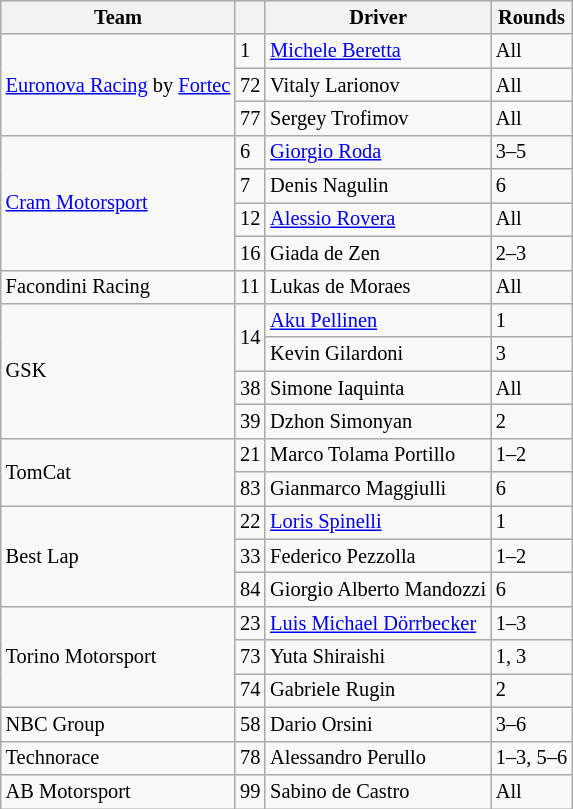<table class="wikitable" style="font-size: 85%;">
<tr>
<th>Team</th>
<th></th>
<th>Driver</th>
<th>Rounds</th>
</tr>
<tr>
<td rowspan=3 nowrap><a href='#'>Euronova Racing</a> by <a href='#'>Fortec</a></td>
<td>1</td>
<td> <a href='#'>Michele Beretta</a></td>
<td>All</td>
</tr>
<tr>
<td>72</td>
<td> Vitaly Larionov</td>
<td>All</td>
</tr>
<tr>
<td>77</td>
<td> Sergey Trofimov</td>
<td>All</td>
</tr>
<tr>
<td rowspan=4><a href='#'>Cram Motorsport</a></td>
<td>6</td>
<td> <a href='#'>Giorgio Roda</a></td>
<td>3–5</td>
</tr>
<tr>
<td>7</td>
<td> Denis Nagulin</td>
<td>6</td>
</tr>
<tr>
<td>12</td>
<td> <a href='#'>Alessio Rovera</a></td>
<td>All</td>
</tr>
<tr>
<td>16</td>
<td> Giada de Zen</td>
<td>2–3</td>
</tr>
<tr>
<td>Facondini Racing</td>
<td>11</td>
<td> Lukas de Moraes</td>
<td>All</td>
</tr>
<tr>
<td rowspan=4>GSK</td>
<td rowspan=2>14</td>
<td> <a href='#'>Aku Pellinen</a></td>
<td>1</td>
</tr>
<tr>
<td> Kevin Gilardoni</td>
<td>3</td>
</tr>
<tr>
<td>38</td>
<td> Simone Iaquinta</td>
<td>All</td>
</tr>
<tr>
<td>39</td>
<td> Dzhon Simonyan</td>
<td>2</td>
</tr>
<tr>
<td rowspan=2>TomCat</td>
<td>21</td>
<td nowrap> Marco Tolama Portillo</td>
<td>1–2</td>
</tr>
<tr>
<td>83</td>
<td> Gianmarco Maggiulli</td>
<td>6</td>
</tr>
<tr>
<td rowspan=3>Best Lap</td>
<td>22</td>
<td> <a href='#'>Loris Spinelli</a></td>
<td>1</td>
</tr>
<tr>
<td>33</td>
<td> Federico Pezzolla</td>
<td>1–2</td>
</tr>
<tr>
<td>84</td>
<td> Giorgio Alberto Mandozzi</td>
<td>6</td>
</tr>
<tr>
<td rowspan=3>Torino Motorsport</td>
<td>23</td>
<td nowrap> <a href='#'>Luis Michael Dörrbecker</a></td>
<td>1–3</td>
</tr>
<tr>
<td>73</td>
<td> Yuta Shiraishi</td>
<td>1, 3</td>
</tr>
<tr>
<td>74</td>
<td> Gabriele Rugin</td>
<td>2</td>
</tr>
<tr>
<td>NBC Group</td>
<td>58</td>
<td> Dario Orsini</td>
<td>3–6</td>
</tr>
<tr>
<td>Technorace</td>
<td>78</td>
<td> Alessandro Perullo</td>
<td>1–3, 5–6</td>
</tr>
<tr>
<td>AB Motorsport</td>
<td>99</td>
<td> Sabino de Castro</td>
<td>All</td>
</tr>
</table>
